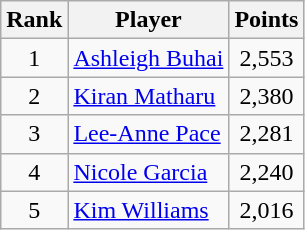<table class="wikitable">
<tr>
<th>Rank</th>
<th>Player</th>
<th>Points</th>
</tr>
<tr>
<td align=center>1</td>
<td> <a href='#'>Ashleigh Buhai</a></td>
<td align=center>2,553</td>
</tr>
<tr>
<td align=center>2</td>
<td> <a href='#'>Kiran Matharu</a></td>
<td align=center>2,380</td>
</tr>
<tr>
<td align=center>3</td>
<td> <a href='#'>Lee-Anne Pace</a></td>
<td align=center>2,281</td>
</tr>
<tr>
<td align=center>4</td>
<td> <a href='#'>Nicole Garcia</a></td>
<td align=center>2,240</td>
</tr>
<tr>
<td align=center>5</td>
<td> <a href='#'>Kim Williams</a></td>
<td align=center>2,016</td>
</tr>
</table>
